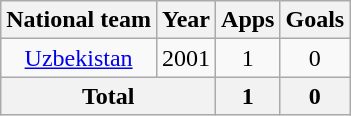<table class="wikitable" style="text-align:center">
<tr>
<th>National team</th>
<th>Year</th>
<th>Apps</th>
<th>Goals</th>
</tr>
<tr>
<td><a href='#'>Uzbekistan</a></td>
<td>2001</td>
<td>1</td>
<td>0</td>
</tr>
<tr>
<th colspan="2">Total</th>
<th>1</th>
<th>0</th>
</tr>
</table>
